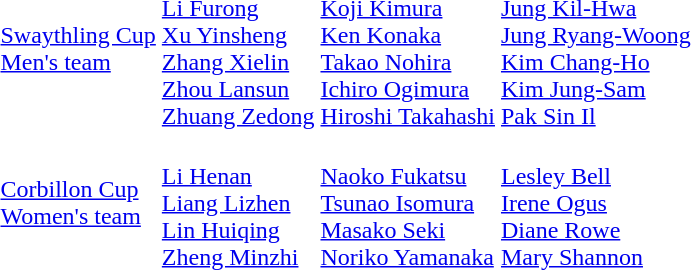<table>
<tr>
<td><a href='#'>Swaythling Cup<br>Men's team</a></td>
<td><br><a href='#'>Li Furong</a><br><a href='#'>Xu Yinsheng</a><br><a href='#'>Zhang Xielin</a><br><a href='#'>Zhou Lansun</a><br><a href='#'>Zhuang Zedong</a></td>
<td><br><a href='#'>Koji Kimura</a><br><a href='#'>Ken Konaka</a><br><a href='#'>Takao Nohira</a><br><a href='#'>Ichiro Ogimura</a><br><a href='#'>Hiroshi Takahashi</a></td>
<td><br><a href='#'>Jung Kil-Hwa</a><br><a href='#'>Jung Ryang-Woong</a><br><a href='#'>Kim Chang-Ho</a><br><a href='#'>Kim Jung-Sam</a><br><a href='#'>Pak Sin Il</a></td>
</tr>
<tr>
<td><a href='#'>Corbillon Cup<br>Women's team</a></td>
<td><br><a href='#'>Li Henan</a><br><a href='#'>Liang Lizhen</a><br><a href='#'>Lin Huiqing</a><br><a href='#'>Zheng Minzhi</a></td>
<td><br><a href='#'>Naoko Fukatsu</a><br><a href='#'>Tsunao Isomura</a><br><a href='#'>Masako Seki</a><br><a href='#'>Noriko Yamanaka</a></td>
<td><br><a href='#'>Lesley Bell</a><br><a href='#'>Irene Ogus</a><br><a href='#'>Diane Rowe</a><br><a href='#'>Mary Shannon</a></td>
</tr>
</table>
